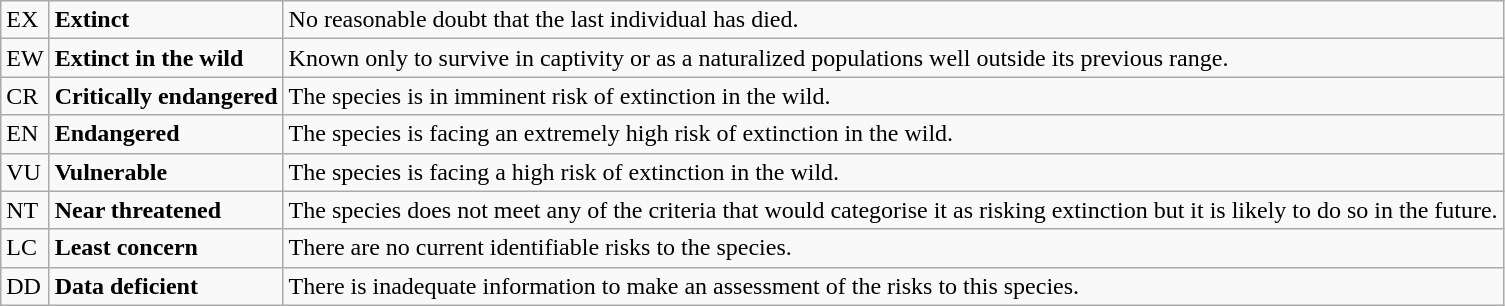<table class="wikitable" style="text-align:left">
<tr>
<td>EX</td>
<td><strong>Extinct</strong></td>
<td>No reasonable doubt that the last individual has died.</td>
</tr>
<tr>
<td>EW</td>
<td><strong>Extinct in the wild</strong></td>
<td>Known only to survive in captivity or as a naturalized populations well outside its previous range.</td>
</tr>
<tr>
<td>CR</td>
<td><strong>Critically endangered</strong></td>
<td>The species is in imminent risk of extinction in the wild.</td>
</tr>
<tr>
<td>EN</td>
<td><strong>Endangered</strong></td>
<td>The species is facing an extremely high risk of extinction in the wild.</td>
</tr>
<tr>
<td>VU</td>
<td><strong>Vulnerable</strong></td>
<td>The species is facing a high risk of extinction in the wild.</td>
</tr>
<tr>
<td>NT</td>
<td><strong>Near threatened</strong></td>
<td>The species does not meet any of the criteria that would categorise it as risking extinction but it is likely to do so in the future.</td>
</tr>
<tr>
<td>LC</td>
<td><strong>Least concern</strong></td>
<td>There are no current identifiable risks to the species.</td>
</tr>
<tr>
<td>DD</td>
<td><strong>Data deficient</strong></td>
<td>There is inadequate information to make an assessment of the risks to this species.</td>
</tr>
</table>
